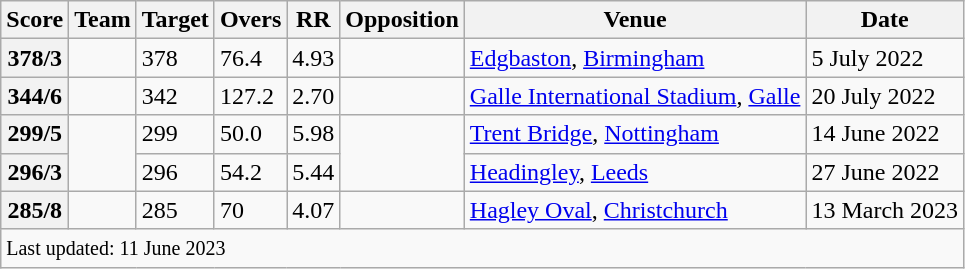<table class="wikitable sortable">
<tr>
<th>Score</th>
<th>Team</th>
<th>Target</th>
<th>Overs</th>
<th>RR</th>
<th>Opposition</th>
<th>Venue</th>
<th>Date</th>
</tr>
<tr>
<th>378/3</th>
<td></td>
<td>378</td>
<td>76.4</td>
<td>4.93</td>
<td></td>
<td><a href='#'>Edgbaston</a>, <a href='#'>Birmingham</a></td>
<td>5 July 2022</td>
</tr>
<tr>
<th>344/6</th>
<td></td>
<td>342</td>
<td>127.2</td>
<td>2.70</td>
<td></td>
<td><a href='#'>Galle International Stadium</a>, <a href='#'>Galle</a></td>
<td>20 July 2022</td>
</tr>
<tr>
<th>299/5</th>
<td rowspan=2></td>
<td>299</td>
<td>50.0</td>
<td>5.98</td>
<td rowspan=2></td>
<td><a href='#'>Trent Bridge</a>, <a href='#'>Nottingham</a></td>
<td>14 June 2022</td>
</tr>
<tr>
<th>296/3</th>
<td>296</td>
<td>54.2</td>
<td>5.44</td>
<td><a href='#'>Headingley</a>, <a href='#'>Leeds</a></td>
<td>27 June 2022</td>
</tr>
<tr>
<th>285/8</th>
<td></td>
<td>285</td>
<td>70</td>
<td>4.07</td>
<td></td>
<td><a href='#'>Hagley Oval</a>, <a href='#'>Christchurch</a></td>
<td>13 March 2023</td>
</tr>
<tr>
<td colspan=8><small>Last updated: 11 June 2023</small></td>
</tr>
</table>
